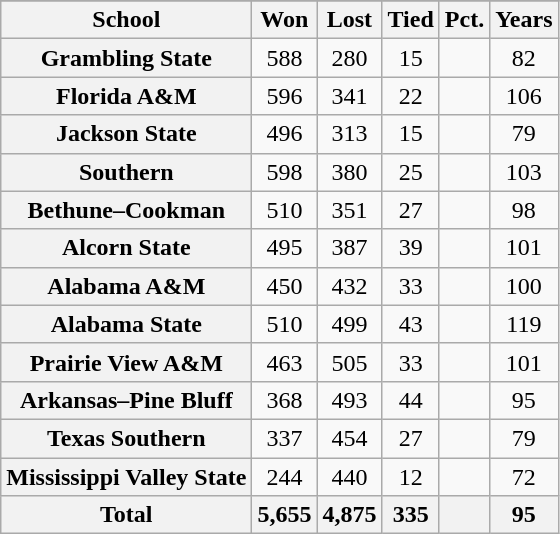<table class="wikitable sortable plainrowheaders" style="text-align: center;">
<tr>
</tr>
<tr>
<th scope="col">School</th>
<th scope="col">Won</th>
<th scope="col">Lost</th>
<th scope="col">Tied</th>
<th scope="col">Pct.</th>
<th scope="col">Years</th>
</tr>
<tr>
<th scope="row">Grambling State</th>
<td>588</td>
<td>280</td>
<td>15</td>
<td></td>
<td>82</td>
</tr>
<tr>
<th scope="row">Florida A&M</th>
<td>596</td>
<td>341</td>
<td>22</td>
<td></td>
<td>106</td>
</tr>
<tr>
<th scope="row">Jackson State</th>
<td>496</td>
<td>313</td>
<td>15</td>
<td></td>
<td>79</td>
</tr>
<tr>
<th scope="row">Southern</th>
<td>598</td>
<td>380</td>
<td>25</td>
<td></td>
<td>103</td>
</tr>
<tr>
<th scope="row">Bethune–Cookman</th>
<td>510</td>
<td>351</td>
<td>27</td>
<td></td>
<td>98</td>
</tr>
<tr>
<th scope="row">Alcorn State</th>
<td>495</td>
<td>387</td>
<td>39</td>
<td></td>
<td>101</td>
</tr>
<tr>
<th scope="row">Alabama A&M</th>
<td>450</td>
<td>432</td>
<td>33</td>
<td></td>
<td>100</td>
</tr>
<tr>
<th scope="row">Alabama State</th>
<td>510</td>
<td>499</td>
<td>43</td>
<td></td>
<td>119</td>
</tr>
<tr>
<th scope="row">Prairie View A&M</th>
<td>463</td>
<td>505</td>
<td>33</td>
<td></td>
<td>101</td>
</tr>
<tr>
<th scope="row">Arkansas–Pine Bluff</th>
<td>368</td>
<td>493</td>
<td>44</td>
<td></td>
<td>95</td>
</tr>
<tr>
<th scope="row">Texas Southern</th>
<td>337</td>
<td>454</td>
<td>27</td>
<td></td>
<td>79</td>
</tr>
<tr>
<th scope="row">Mississippi Valley State</th>
<td>244</td>
<td>440</td>
<td>12</td>
<td></td>
<td>72</td>
</tr>
<tr>
<th scope="row" style="font-weight: bold;">Total</th>
<th scope="col">5,655</th>
<th scope="col">4,875</th>
<th scope="col">335</th>
<th scope="col"></th>
<th scope="col">95</th>
</tr>
</table>
